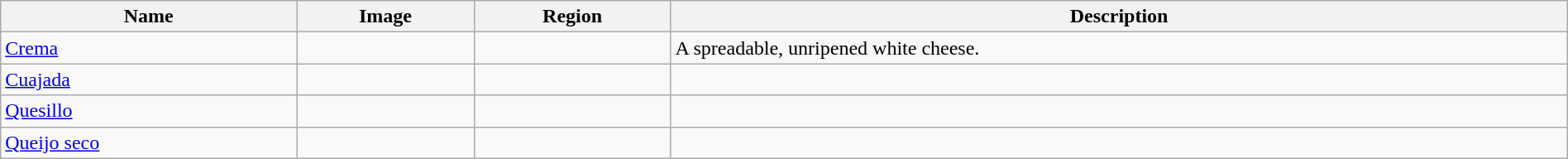<table class="wikitable sortable" style="width:100%">
<tr>
<th>Name</th>
<th class="unsortable">Image</th>
<th>Region</th>
<th>Description</th>
</tr>
<tr>
<td><a href='#'>Crema</a></td>
<td></td>
<td></td>
<td>A spreadable, unripened white cheese.</td>
</tr>
<tr>
<td><a href='#'>Cuajada</a></td>
<td></td>
<td></td>
<td></td>
</tr>
<tr>
<td><a href='#'>Quesillo</a></td>
<td></td>
<td></td>
<td></td>
</tr>
<tr>
<td><a href='#'>Queijo seco</a></td>
<td></td>
<td></td>
<td></td>
</tr>
</table>
